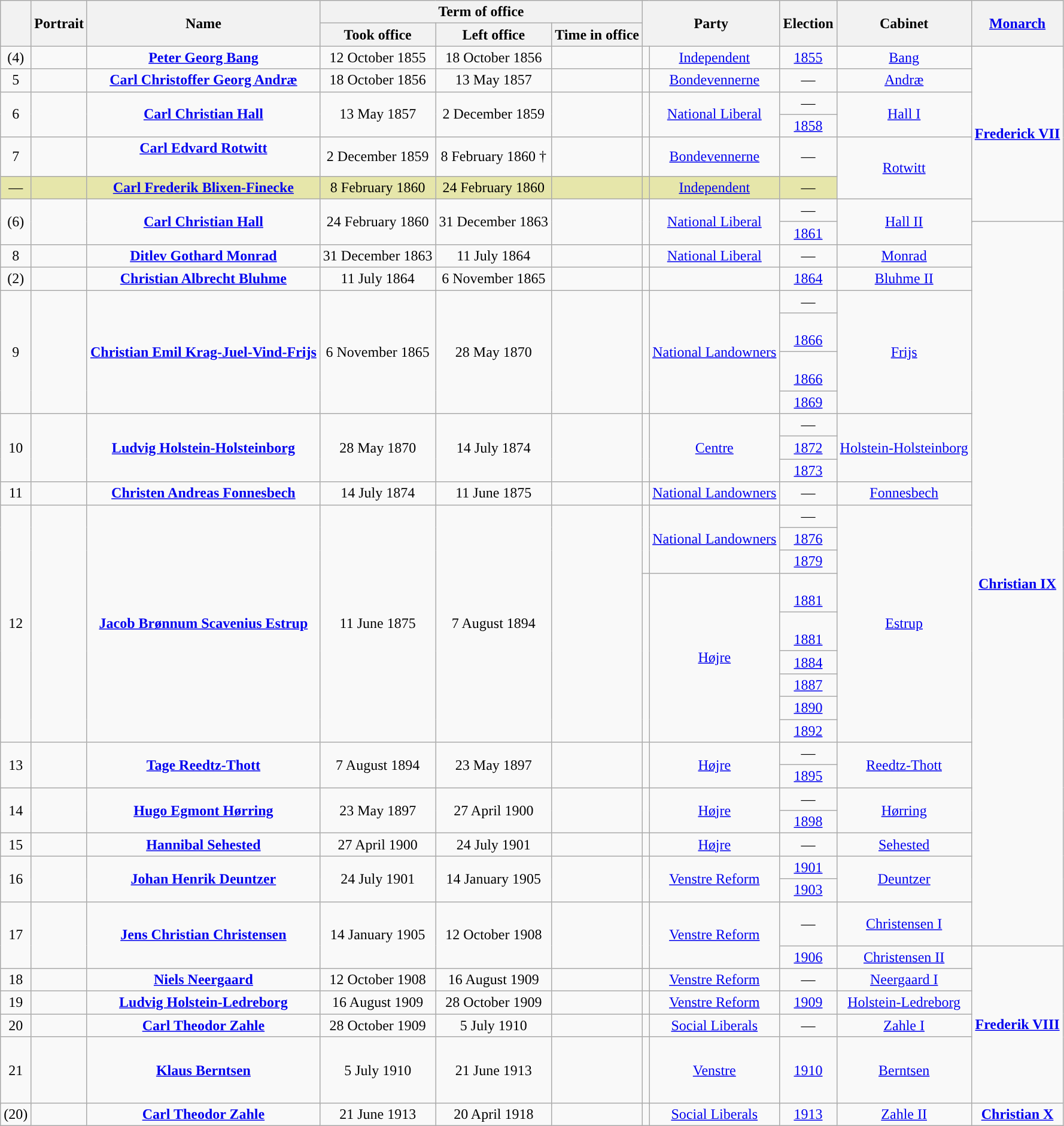<table class="wikitable" style="text-align:center">
<tr>
<th rowspan=2></th>
<th rowspan=2>Portrait</th>
<th rowspan=2>Name<br></th>
<th colspan=3>Term of office</th>
<th colspan=2 rowspan=2>Party</th>
<th rowspan=2>Election</th>
<th rowspan=2>Cabinet<br></th>
<th rowspan=2><a href='#'>Monarch</a><br></th>
</tr>
<tr>
<th>Took office</th>
<th>Left office</th>
<th>Time in office</th>
</tr>
<tr>
<td>(4)</td>
<td></td>
<td><strong><a href='#'>Peter Georg Bang</a></strong><br></td>
<td>12 October 1855</td>
<td>18 October 1856</td>
<td></td>
<td style="background:"></td>
<td><a href='#'>Independent</a></td>
<td><a href='#'>1855</a></td>
<td><a href='#'>Bang</a><br></td>
<td rowspan="8"><strong><a href='#'>Frederick VII</a></strong><br></td>
</tr>
<tr>
<td>5</td>
<td></td>
<td><strong><a href='#'>Carl Christoffer Georg Andræ</a></strong><br></td>
<td>18 October 1856</td>
<td>13 May 1857</td>
<td></td>
<td style="background:"></td>
<td><a href='#'>Bondevennerne</a></td>
<td>—</td>
<td><a href='#'>Andræ</a><br></td>
</tr>
<tr>
<td rowspan="2">6</td>
<td rowspan="2"></td>
<td rowspan="2"><strong><a href='#'>Carl Christian Hall</a></strong><br></td>
<td rowspan="2">13 May 1857</td>
<td rowspan="2">2 December 1859</td>
<td rowspan="2"></td>
<td rowspan="2" style="background:"></td>
<td rowspan="2"><a href='#'>National Liberal</a></td>
<td>—</td>
<td rowspan="2"><a href='#'>Hall I</a><br></td>
</tr>
<tr>
<td><a href='#'>1858</a></td>
</tr>
<tr>
<td>7</td>
<td></td>
<td><strong><a href='#'>Carl Edvard Rotwitt</a></strong><br><br></td>
<td>2 December 1859</td>
<td>8 February 1860 †</td>
<td></td>
<td style="background:"></td>
<td><a href='#'>Bondevennerne</a></td>
<td>—</td>
<td rowspan="2"><a href='#'>Rotwitt</a><br></td>
</tr>
<tr style="background:#e6e6aa;">
<td>—</td>
<td></td>
<td><strong><a href='#'>Carl Frederik Blixen-Finecke</a></strong><br></td>
<td>8 February 1860</td>
<td>24 February 1860</td>
<td></td>
<td style="background:"></td>
<td><a href='#'>Independent</a></td>
<td>—</td>
</tr>
<tr>
<td rowspan="3">(6)</td>
<td rowspan="3"></td>
<td rowspan="3"><strong><a href='#'>Carl Christian Hall</a></strong><br></td>
<td rowspan="3">24 February 1860</td>
<td rowspan="3">31 December 1863</td>
<td rowspan="3"></td>
<td rowspan="3" style="background:"></td>
<td rowspan="3"><a href='#'>National Liberal</a></td>
<td>—</td>
<td rowspan="3"><a href='#'>Hall II</a><br></td>
</tr>
<tr>
<td rowspan="2"><a href='#'>1861</a></td>
</tr>
<tr>
<td rowspan="28"><strong><a href='#'>Christian IX</a></strong><br></td>
</tr>
<tr>
<td>8</td>
<td></td>
<td><strong><a href='#'>Ditlev Gothard Monrad</a></strong><br></td>
<td>31 December 1863</td>
<td>11 July 1864</td>
<td></td>
<td style="background:"></td>
<td><a href='#'>National Liberal</a></td>
<td>—</td>
<td><a href='#'>Monrad</a><br></td>
</tr>
<tr>
<td>(2)</td>
<td></td>
<td><strong><a href='#'>Christian Albrecht Bluhme</a></strong><br></td>
<td>11 July 1864</td>
<td>6 November 1865</td>
<td></td>
<td style="background:"></td>
<td></td>
<td><a href='#'>1864</a></td>
<td><a href='#'>Bluhme II</a><br></td>
</tr>
<tr>
<td rowspan="4">9</td>
<td rowspan="4"></td>
<td rowspan="4"><strong><a href='#'>Christian Emil Krag-Juel-Vind-Frijs</a></strong><br></td>
<td rowspan="4">6 November 1865</td>
<td rowspan="4">28 May 1870</td>
<td rowspan="4"></td>
<td rowspan="4" style="background:"></td>
<td rowspan="4"><a href='#'>National Landowners</a></td>
<td>—</td>
<td rowspan="4"><a href='#'>Frijs</a><br></td>
</tr>
<tr>
<td><a href='#'><br>1866</a></td>
</tr>
<tr>
<td><a href='#'><br>1866</a></td>
</tr>
<tr>
<td><a href='#'>1869</a></td>
</tr>
<tr>
<td rowspan="3">10</td>
<td rowspan="3"></td>
<td rowspan="3"><strong><a href='#'>Ludvig Holstein-Holsteinborg</a></strong><br></td>
<td rowspan="3">28 May 1870</td>
<td rowspan="3">14 July 1874</td>
<td rowspan="3"></td>
<td rowspan="3" style="background:"></td>
<td rowspan="3"><a href='#'>Centre</a></td>
<td>—</td>
<td rowspan="3"><a href='#'>Holstein-Holsteinborg</a><br></td>
</tr>
<tr>
<td><a href='#'>1872</a></td>
</tr>
<tr>
<td><a href='#'>1873</a></td>
</tr>
<tr>
<td>11</td>
<td></td>
<td><strong><a href='#'>Christen Andreas Fonnesbech</a></strong><br></td>
<td>14 July 1874</td>
<td>11 June 1875</td>
<td></td>
<td style="background:"></td>
<td><a href='#'>National Landowners</a></td>
<td>—</td>
<td><a href='#'>Fonnesbech</a><br></td>
</tr>
<tr>
<td rowspan="9">12</td>
<td rowspan="9"></td>
<td rowspan="9"><strong><a href='#'>Jacob Brønnum Scavenius Estrup</a></strong><br></td>
<td rowspan="9">11 June 1875</td>
<td rowspan="9">7 August 1894</td>
<td rowspan="9"></td>
<td rowspan="3" style="background:"></td>
<td rowspan="3"><a href='#'>National Landowners</a></td>
<td>—</td>
<td rowspan="9"><a href='#'>Estrup</a><br></td>
</tr>
<tr>
<td><a href='#'>1876</a></td>
</tr>
<tr>
<td><a href='#'>1879</a></td>
</tr>
<tr>
<td rowspan="6" style="background:"></td>
<td rowspan="6"><a href='#'>Højre</a></td>
<td><a href='#'><br>1881</a></td>
</tr>
<tr>
<td><a href='#'><br>1881</a></td>
</tr>
<tr>
<td><a href='#'>1884</a></td>
</tr>
<tr>
<td><a href='#'>1887</a></td>
</tr>
<tr>
<td><a href='#'>1890</a></td>
</tr>
<tr>
<td><a href='#'>1892</a></td>
</tr>
<tr>
<td rowspan="2">13</td>
<td rowspan="2"></td>
<td rowspan="2"><strong><a href='#'>Tage Reedtz-Thott</a></strong><br></td>
<td rowspan="2">7 August 1894</td>
<td rowspan="2">23 May 1897</td>
<td rowspan="2"></td>
<td rowspan="2" style="background:"></td>
<td rowspan="2"><a href='#'>Højre</a></td>
<td>—</td>
<td rowspan="2"><a href='#'>Reedtz-Thott</a><br></td>
</tr>
<tr>
<td><a href='#'>1895</a></td>
</tr>
<tr>
<td rowspan="2">14</td>
<td rowspan="2"></td>
<td rowspan="2"><strong><a href='#'>Hugo Egmont Hørring</a></strong><br></td>
<td rowspan="2">23 May 1897</td>
<td rowspan="2">27 April 1900</td>
<td rowspan="2"></td>
<td rowspan="2" style="background:"></td>
<td rowspan="2"><a href='#'>Højre</a></td>
<td>—</td>
<td rowspan="2"><a href='#'>Hørring</a><br></td>
</tr>
<tr>
<td><a href='#'>1898</a></td>
</tr>
<tr>
<td>15</td>
<td></td>
<td><strong><a href='#'>Hannibal Sehested</a></strong><br></td>
<td>27 April 1900</td>
<td>24 July 1901</td>
<td></td>
<td style="background:"></td>
<td><a href='#'>Højre</a></td>
<td>—</td>
<td><a href='#'>Sehested</a><br></td>
</tr>
<tr>
<td rowspan="2">16</td>
<td rowspan="2"></td>
<td rowspan="2"><strong><a href='#'>Johan Henrik Deuntzer</a></strong><br></td>
<td rowspan="2">24 July 1901</td>
<td rowspan="2">14 January 1905</td>
<td rowspan="2"></td>
<td rowspan="2" style="background:"></td>
<td rowspan="2"><a href='#'>Venstre Reform</a></td>
<td><a href='#'>1901</a></td>
<td rowspan="2"><a href='#'>Deuntzer</a><br></td>
</tr>
<tr>
<td><a href='#'>1903</a></td>
</tr>
<tr style="height:49px;">
<td rowspan="3">17</td>
<td rowspan="3"></td>
<td rowspan="3"><strong><a href='#'>Jens Christian Christensen</a></strong><br></td>
<td rowspan="3">14 January 1905</td>
<td rowspan="3">12 October 1908</td>
<td rowspan="3"></td>
<td rowspan="3" style="background:"></td>
<td rowspan="3"><a href='#'>Venstre Reform</a></td>
<td rowspan="2">—</td>
<td rowspan="2"><a href='#'>Christensen I</a><br></td>
</tr>
<tr>
<td rowspan="6"><strong><a href='#'>Frederik VIII</a></strong><br></td>
</tr>
<tr>
<td><a href='#'>1906</a></td>
<td><a href='#'>Christensen II</a><br></td>
</tr>
<tr>
<td>18</td>
<td></td>
<td><strong><a href='#'>Niels Neergaard</a></strong><br></td>
<td>12 October 1908</td>
<td>16 August 1909</td>
<td></td>
<td style="background:"></td>
<td><a href='#'>Venstre Reform</a></td>
<td>—</td>
<td><a href='#'>Neergaard I</a><br></td>
</tr>
<tr>
<td>19</td>
<td></td>
<td><strong><a href='#'>Ludvig Holstein-Ledreborg</a></strong><br></td>
<td>16 August 1909</td>
<td>28 October 1909</td>
<td></td>
<td style="background:"></td>
<td><a href='#'>Venstre Reform</a></td>
<td><a href='#'>1909</a></td>
<td><a href='#'>Holstein-Ledreborg</a><br></td>
</tr>
<tr>
<td>20</td>
<td></td>
<td><strong><a href='#'>Carl Theodor Zahle</a></strong><br></td>
<td>28 October 1909</td>
<td>5 July 1910</td>
<td></td>
<td style="background:"></td>
<td><a href='#'>Social Liberals</a></td>
<td>—</td>
<td><a href='#'>Zahle I</a><br></td>
</tr>
<tr style="height:74px;">
<td rowspan="2">21</td>
<td rowspan="2"></td>
<td rowspan="2"><strong><a href='#'>Klaus Berntsen</a></strong><br></td>
<td rowspan="2">5 July 1910</td>
<td rowspan="2">21 June 1913</td>
<td rowspan="2"></td>
<td rowspan="2" style="background:"></td>
<td rowspan="2"><a href='#'>Venstre</a></td>
<td rowspan="2"><a href='#'>1910</a></td>
<td rowspan="2"><a href='#'>Berntsen</a><br></td>
</tr>
<tr>
<td rowspan="2"><strong><a href='#'>Christian X</a></strong><br></td>
</tr>
<tr>
<td>(20)</td>
<td></td>
<td><strong><a href='#'>Carl Theodor Zahle</a></strong><br></td>
<td>21 June 1913</td>
<td>20 April 1918</td>
<td></td>
<td style="background:"></td>
<td><a href='#'>Social Liberals</a></td>
<td><a href='#'>1913</a></td>
<td><a href='#'>Zahle II</a><br></td>
</tr>
</table>
